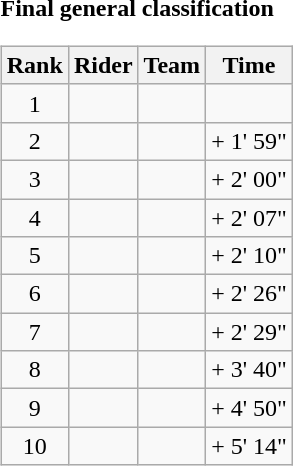<table>
<tr>
<td><strong>Final general classification</strong><br><table class="wikitable">
<tr>
<th scope="col">Rank</th>
<th scope="col">Rider</th>
<th scope="col">Team</th>
<th scope="col">Time</th>
</tr>
<tr>
<td style="text-align:center;">1</td>
<td></td>
<td></td>
<td style="text-align:right;"></td>
</tr>
<tr>
<td style="text-align:center;">2</td>
<td></td>
<td></td>
<td style="text-align:right;">+ 1' 59"</td>
</tr>
<tr>
<td style="text-align:center;">3</td>
<td></td>
<td></td>
<td style="text-align:right;">+ 2' 00"</td>
</tr>
<tr>
<td style="text-align:center;">4</td>
<td></td>
<td></td>
<td style="text-align:right;">+ 2' 07"</td>
</tr>
<tr>
<td style="text-align:center;">5</td>
<td></td>
<td></td>
<td style="text-align:right;">+ 2' 10"</td>
</tr>
<tr>
<td style="text-align:center;">6</td>
<td></td>
<td></td>
<td style="text-align:right;">+ 2' 26"</td>
</tr>
<tr>
<td style="text-align:center;">7</td>
<td></td>
<td></td>
<td style="text-align:right;">+ 2' 29"</td>
</tr>
<tr>
<td style="text-align:center;">8</td>
<td></td>
<td></td>
<td style="text-align:right;">+ 3' 40"</td>
</tr>
<tr>
<td style="text-align:center;">9</td>
<td></td>
<td></td>
<td style="text-align:right;">+ 4' 50"</td>
</tr>
<tr>
<td style="text-align:center;">10</td>
<td></td>
<td></td>
<td style="text-align:right;">+ 5' 14"</td>
</tr>
</table>
</td>
</tr>
</table>
